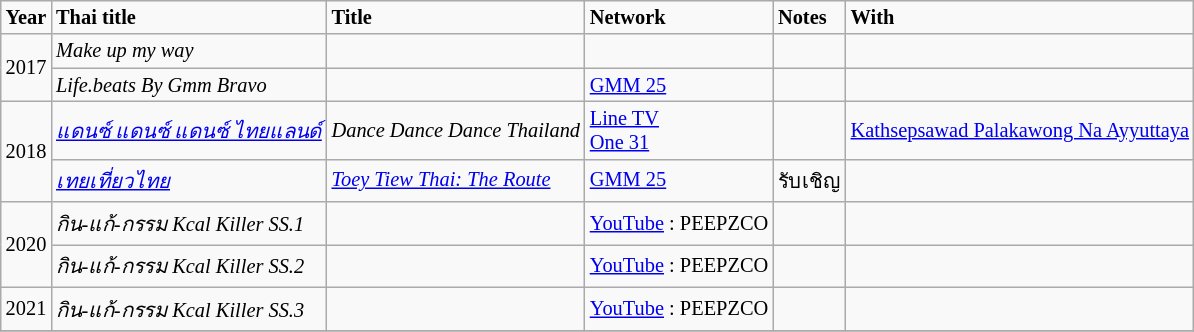<table class="wikitable" style="font-size: 85%;">
<tr>
<td><strong>Year</strong></td>
<td><strong>Thai title</strong></td>
<td><strong>Title</strong></td>
<td><strong>Network</strong></td>
<td><strong>Notes</strong></td>
<td><strong>With</strong></td>
</tr>
<tr>
<td rowspan="2">2017</td>
<td><em>Make up my way</em></td>
<td><em> </em></td>
<td></td>
<td></td>
<td></td>
</tr>
<tr>
<td><em>Life.beats By Gmm Bravo </em></td>
<td><em> </em></td>
<td><a href='#'>GMM 25</a></td>
<td></td>
<td></td>
</tr>
<tr>
<td rowspan="2">2018</td>
<td><em><a href='#'>แดนซ์ แดนซ์ แดนซ์ ไทยแลนด์</a></em></td>
<td><em>Dance Dance Dance Thailand</em></td>
<td><a href='#'>Line TV</a> <br> <a href='#'>One 31</a></td>
<td></td>
<td><a href='#'>Kathsepsawad Palakawong Na Ayyuttaya</a></td>
</tr>
<tr>
<td><em><a href='#'>เทยเที่ยวไทย</a></em></td>
<td><em><a href='#'>Toey Tiew Thai: The Route</a></em></td>
<td><a href='#'>GMM 25</a></td>
<td>รับเชิญ</td>
<td></td>
</tr>
<tr>
<td rowspan="2">2020</td>
<td><em>กิน-แก้-กรรม Kcal Killer SS.1</em></td>
<td><em> </em></td>
<td><a href='#'>YouTube</a> : PEEPZCO</td>
<td></td>
<td></td>
</tr>
<tr>
<td><em>กิน-แก้-กรรม Kcal Killer SS.2</em></td>
<td><em> </em></td>
<td><a href='#'>YouTube</a> : PEEPZCO</td>
<td></td>
<td></td>
</tr>
<tr>
<td rowspan="1">2021</td>
<td><em>กิน-แก้-กรรม Kcal Killer SS.3</em></td>
<td><em> </em></td>
<td><a href='#'>YouTube</a> : PEEPZCO</td>
<td></td>
<td></td>
</tr>
<tr>
</tr>
</table>
